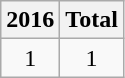<table class="wikitable" style="text-align:center">
<tr>
<th>2016</th>
<th>Total</th>
</tr>
<tr>
<td>1</td>
<td>1</td>
</tr>
</table>
